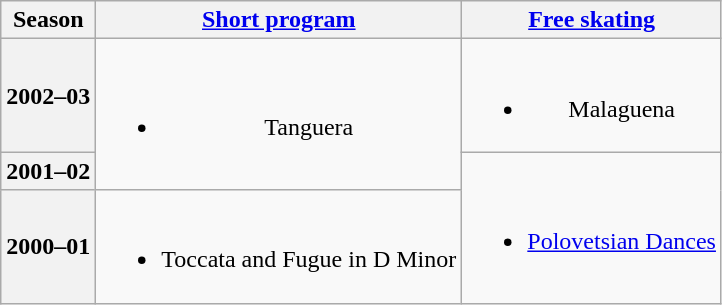<table class=wikitable style=text-align:center>
<tr>
<th>Season</th>
<th><a href='#'>Short program</a></th>
<th><a href='#'>Free skating</a></th>
</tr>
<tr>
<th>2002–03 <br> </th>
<td rowspan=2><br><ul><li>Tanguera <br></li></ul></td>
<td><br><ul><li>Malaguena <br></li></ul></td>
</tr>
<tr>
<th>2001–02 <br> </th>
<td rowspan=2><br><ul><li><a href='#'>Polovetsian Dances</a> <br></li></ul></td>
</tr>
<tr>
<th>2000–01 <br> </th>
<td><br><ul><li>Toccata and Fugue in D Minor <br></li></ul></td>
</tr>
</table>
